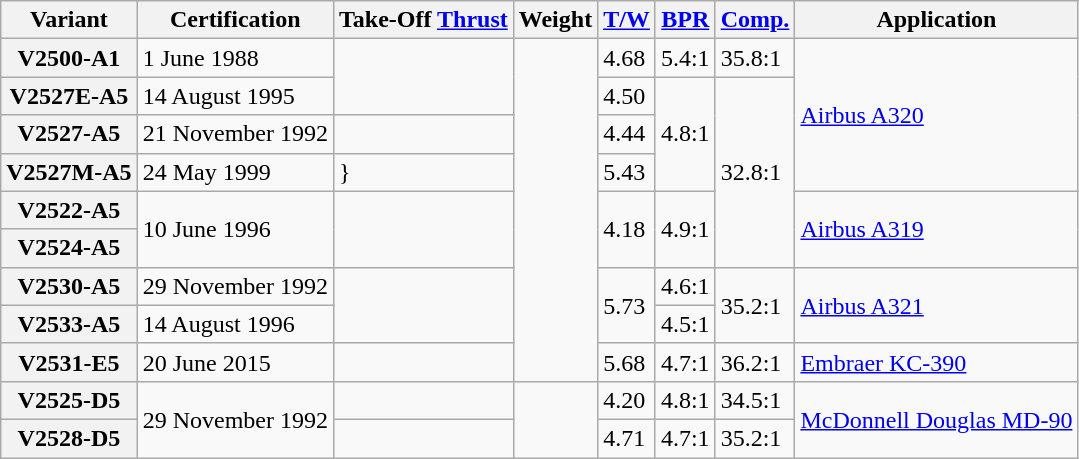<table class="wikitable sortable">
<tr>
<th>Variant</th>
<th data-sort-type=date>Certification</th>
<th>Take-Off <a href='#'>Thrust</a></th>
<th>Weight</th>
<th><a href='#'>T/W</a></th>
<th><a href='#'>BPR</a></th>
<th><a href='#'>Comp.</a></th>
<th>Application</th>
</tr>
<tr>
<th>V2500-A1</th>
<td>1 June 1988</td>
<td rowspan=2></td>
<td rowspan=9></td>
<td>4.68</td>
<td>5.4:1</td>
<td>35.8:1</td>
<td rowspan=4><a href='#'>Airbus A320</a></td>
</tr>
<tr>
<th>V2527E-A5</th>
<td>14 August 1995</td>
<td>4.50</td>
<td rowspan=3>4.8:1</td>
<td rowspan=5>32.8:1</td>
</tr>
<tr>
<th>V2527-A5</th>
<td>21 November 1992</td>
<td></td>
<td>4.44</td>
</tr>
<tr>
<th>V2527M-A5</th>
<td>24 May 1999</td>
<td>}</td>
<td>5.43</td>
</tr>
<tr>
<th>V2522-A5</th>
<td rowspan=2>10 June 1996</td>
<td rowspan=2></td>
<td rowspan=2>4.18</td>
<td rowspan=2>4.9:1</td>
<td rowspan=2><a href='#'>Airbus A319</a></td>
</tr>
<tr>
<th>V2524-A5</th>
</tr>
<tr>
<th>V2530-A5</th>
<td>29 November 1992</td>
<td rowspan=2></td>
<td rowspan=2>5.73</td>
<td>4.6:1</td>
<td rowspan=2>35.2:1</td>
<td rowspan=2><a href='#'>Airbus A321</a></td>
</tr>
<tr>
<th>V2533-A5</th>
<td>14 August 1996</td>
<td>4.5:1</td>
</tr>
<tr>
<th>V2531-E5</th>
<td>20 June 2015</td>
<td></td>
<td>5.68</td>
<td>4.7:1</td>
<td>36.2:1</td>
<td><a href='#'>Embraer KC-390</a></td>
</tr>
<tr>
<th>V2525-D5</th>
<td rowspan=2>29 November 1992</td>
<td></td>
<td rowspan=2></td>
<td>4.20</td>
<td>4.8:1</td>
<td>34.5:1</td>
<td rowspan="2"><a href='#'>McDonnell Douglas MD-90</a></td>
</tr>
<tr>
<th>V2528-D5</th>
<td></td>
<td>4.71</td>
<td>4.7:1</td>
<td>35.2:1</td>
</tr>
</table>
